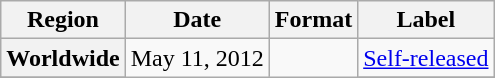<table class="wikitable plainrowheaders">
<tr>
<th>Region</th>
<th>Date</th>
<th>Format</th>
<th>Label</th>
</tr>
<tr>
<th scope="row">Worldwide</th>
<td rowspan="2">May 11, 2012</td>
<td rowspan="2"></td>
<td><a href='#'>Self-released</a></td>
</tr>
<tr>
</tr>
</table>
